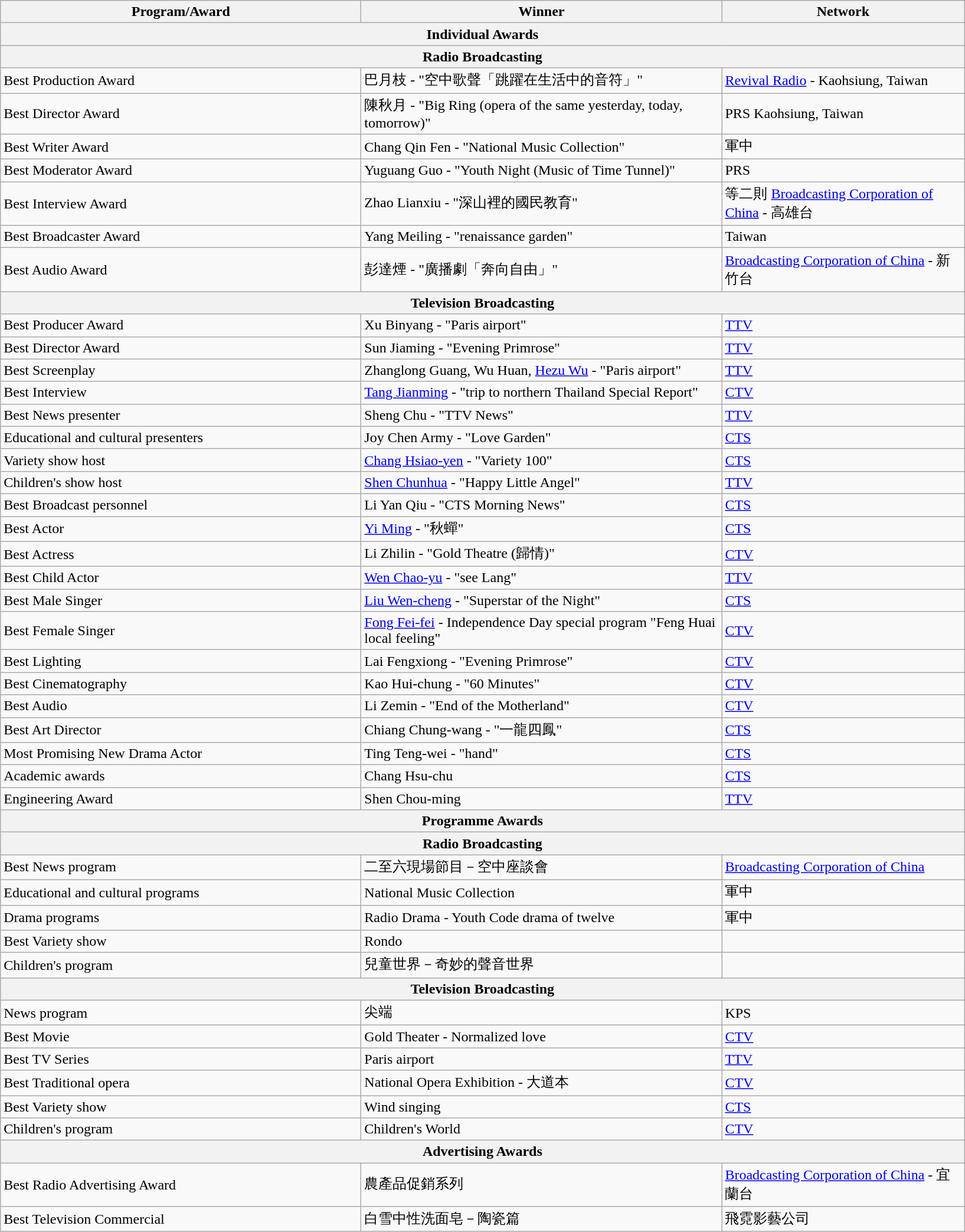<table class="wikitable">
<tr>
<th style="width:300pt;">Program/Award</th>
<th style="width:300pt;">Winner</th>
<th style="width:200pt;">Network</th>
</tr>
<tr>
<th colspan=3 style="text-align:center" style="background:#99CCFF;">Individual Awards</th>
</tr>
<tr>
<th colspan=3 style="text-align:center" style="background:LightSteelBlue;">Radio Broadcasting</th>
</tr>
<tr>
<td>Best Production Award</td>
<td>巴月枝  - "空中歌聲「跳躍在生活中的音符」"</td>
<td><a href='#'>Revival Radio</a> - Kaohsiung, Taiwan</td>
</tr>
<tr>
<td>Best Director Award</td>
<td>陳秋月 - "Big Ring (opera of the same yesterday, today, tomorrow)"</td>
<td>PRS Kaohsiung, Taiwan</td>
</tr>
<tr>
<td>Best Writer Award</td>
<td>Chang Qin Fen - "National Music Collection"</td>
<td>軍中</td>
</tr>
<tr>
<td>Best Moderator Award</td>
<td>Yuguang Guo - "Youth Night (Music of Time Tunnel)"</td>
<td>PRS</td>
</tr>
<tr>
<td>Best Interview Award</td>
<td>Zhao Lianxiu - "深山裡的國民教育"</td>
<td>等二則 <a href='#'>Broadcasting Corporation of China</a> - 高雄台</td>
</tr>
<tr>
<td>Best Broadcaster Award</td>
<td>Yang Meiling - "renaissance garden"</td>
<td>Taiwan</td>
</tr>
<tr>
<td>Best Audio Award</td>
<td>彭達煙 - "廣播劇「奔向自由」"</td>
<td><a href='#'>Broadcasting Corporation of China</a> - 新竹台</td>
</tr>
<tr>
<th colspan=3 style="text-align:center" style="background:LightSteelBlue;">Television Broadcasting</th>
</tr>
<tr>
<td>Best Producer Award</td>
<td>Xu Binyang - "Paris airport"</td>
<td><a href='#'>TTV</a></td>
</tr>
<tr>
<td>Best Director Award</td>
<td>Sun Jiaming - "Evening Primrose"</td>
<td><a href='#'>TTV</a></td>
</tr>
<tr>
<td>Best Screenplay</td>
<td>Zhanglong Guang, Wu Huan, <a href='#'>Hezu Wu</a> - "Paris airport"</td>
<td><a href='#'>TTV</a></td>
</tr>
<tr>
<td>Best Interview</td>
<td><a href='#'>Tang Jianming</a> - "trip to northern Thailand Special Report"</td>
<td><a href='#'>CTV</a></td>
</tr>
<tr>
<td>Best News presenter</td>
<td>Sheng Chu - "TTV News"</td>
<td><a href='#'>TTV</a></td>
</tr>
<tr>
<td>Educational and cultural presenters</td>
<td>Joy Chen Army - "Love Garden"</td>
<td><a href='#'>CTS</a></td>
</tr>
<tr>
<td>Variety show host</td>
<td><a href='#'>Chang Hsiao-yen</a> - "Variety 100"</td>
<td><a href='#'>CTS</a></td>
</tr>
<tr>
<td>Children's show host</td>
<td><a href='#'>Shen Chunhua</a> - "Happy Little Angel"</td>
<td><a href='#'>TTV</a></td>
</tr>
<tr>
<td>Best Broadcast personnel</td>
<td>Li Yan Qiu - "CTS Morning News"</td>
<td><a href='#'>CTS</a></td>
</tr>
<tr>
<td>Best Actor</td>
<td><a href='#'>Yi Ming</a> - "秋蟬"</td>
<td><a href='#'>CTS</a></td>
</tr>
<tr>
<td>Best Actress</td>
<td>Li Zhilin - "Gold Theatre (歸情)"</td>
<td><a href='#'>CTV</a></td>
</tr>
<tr>
<td>Best Child Actor</td>
<td><a href='#'>Wen Chao-yu</a> - "see Lang"</td>
<td><a href='#'>TTV</a></td>
</tr>
<tr>
<td>Best Male Singer</td>
<td><a href='#'>Liu Wen-cheng</a> - "Superstar of the Night"</td>
<td><a href='#'>CTS</a></td>
</tr>
<tr>
<td>Best Female Singer</td>
<td><a href='#'>Fong Fei-fei</a> - Independence Day special program "Feng Huai local feeling"</td>
<td><a href='#'>CTV</a></td>
</tr>
<tr>
<td>Best Lighting</td>
<td>Lai Fengxiong - "Evening Primrose"</td>
<td><a href='#'>CTV</a></td>
</tr>
<tr>
<td>Best Cinematography</td>
<td>Kao Hui-chung - "60 Minutes"</td>
<td><a href='#'>CTV</a></td>
</tr>
<tr>
<td>Best Audio</td>
<td>Li Zemin - "End of the Motherland"</td>
<td><a href='#'>CTV</a></td>
</tr>
<tr>
<td>Best Art Director</td>
<td>Chiang Chung-wang - "一龍四鳳"</td>
<td><a href='#'>CTS</a></td>
</tr>
<tr>
<td>Most Promising New Drama Actor</td>
<td>Ting Teng-wei - "hand"</td>
<td><a href='#'>CTS</a></td>
</tr>
<tr>
<td>Academic awards</td>
<td>Chang Hsu-chu</td>
<td><a href='#'>CTS</a></td>
</tr>
<tr>
<td>Engineering Award</td>
<td>Shen Chou-ming</td>
<td><a href='#'>TTV</a></td>
</tr>
<tr>
<th colspan=3 style="text-align:center" style="background:#99CCFF;">Programme Awards</th>
</tr>
<tr>
<th colspan=3 style="text-align:center" style="background:LightSteelBlue;">Radio Broadcasting</th>
</tr>
<tr>
<td>Best News program</td>
<td>二至六現場節目－空中座談會</td>
<td><a href='#'>Broadcasting Corporation of China</a></td>
</tr>
<tr>
<td>Educational and cultural programs</td>
<td>National Music Collection</td>
<td>軍中</td>
</tr>
<tr>
<td>Drama programs</td>
<td>Radio Drama - Youth Code drama of twelve</td>
<td>軍中</td>
</tr>
<tr>
<td>Best Variety show</td>
<td>Rondo</td>
<td></td>
</tr>
<tr>
<td>Children's program</td>
<td>兒童世界－奇妙的聲音世界</td>
<td></td>
</tr>
<tr>
<th colspan=3 style="text-align:center" style="background:LightSteelBlue;">Television Broadcasting</th>
</tr>
<tr>
<td>News program</td>
<td>尖端</td>
<td>KPS</td>
</tr>
<tr>
<td>Best Movie</td>
<td>Gold Theater - Normalized love</td>
<td><a href='#'>CTV</a></td>
</tr>
<tr>
<td>Best TV Series</td>
<td>Paris airport</td>
<td><a href='#'>TTV</a></td>
</tr>
<tr>
<td>Best Traditional opera</td>
<td>National Opera Exhibition - 大道本</td>
<td><a href='#'>CTV</a></td>
</tr>
<tr>
<td>Best Variety show</td>
<td>Wind singing</td>
<td><a href='#'>CTS</a></td>
</tr>
<tr>
<td>Children's program</td>
<td>Children's World</td>
<td><a href='#'>CTV</a></td>
</tr>
<tr>
<th colspan=3 style="text-align:center" style="background:#99CCFF;">Advertising Awards</th>
</tr>
<tr>
<td>Best Radio Advertising Award</td>
<td>農產品促銷系列</td>
<td><a href='#'>Broadcasting Corporation of China</a> - 宜蘭台</td>
</tr>
<tr>
<td>Best Television Commercial</td>
<td>白雪中性洗面皂－陶瓷篇</td>
<td>飛霓影藝公司</td>
</tr>
</table>
